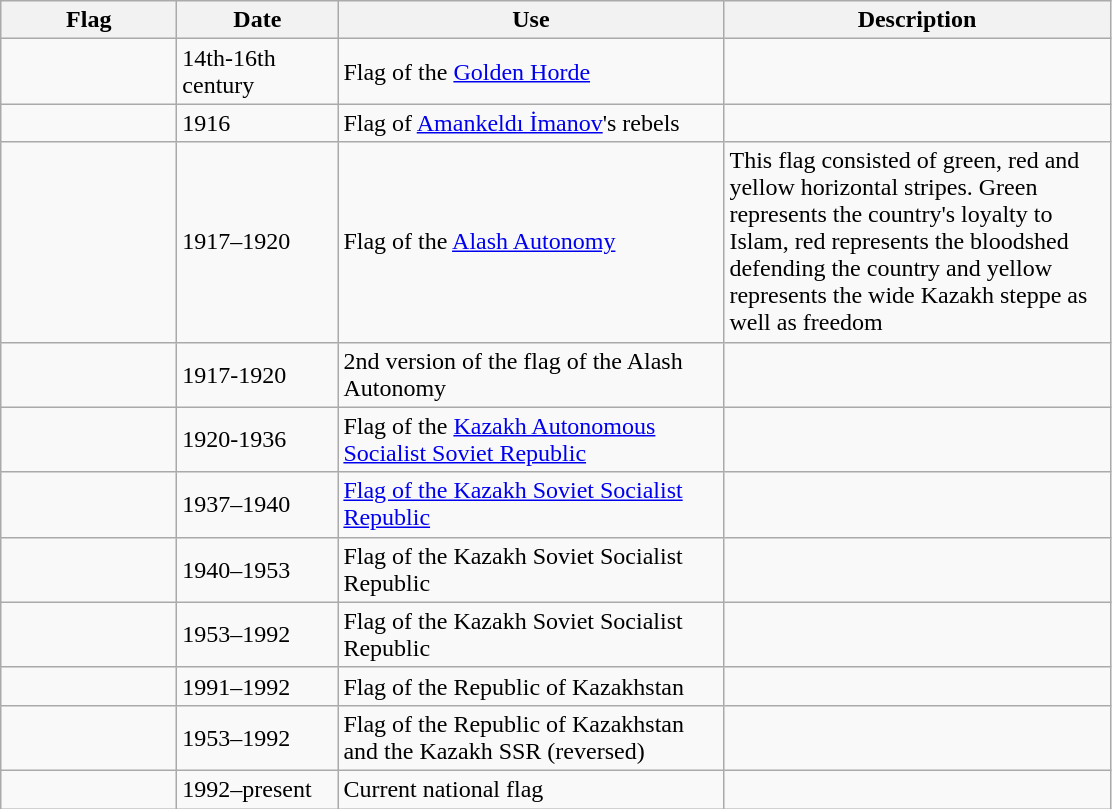<table class="wikitable">
<tr>
<th width="110">Flag</th>
<th width="100">Date</th>
<th width="250">Use</th>
<th width="250">Description</th>
</tr>
<tr>
<td></td>
<td>14th-16th century</td>
<td>Flag of the <a href='#'>Golden Horde</a></td>
<td></td>
</tr>
<tr>
<td></td>
<td>1916</td>
<td>Flag of <a href='#'>Amankeldı İmanov</a>'s rebels</td>
<td></td>
</tr>
<tr>
<td></td>
<td>1917–1920</td>
<td>Flag of the <a href='#'>Alash Autonomy</a></td>
<td>This flag consisted of green, red and yellow horizontal stripes. Green represents the country's loyalty to Islam, red represents the bloodshed defending the country and yellow represents the wide Kazakh steppe as well as freedom</td>
</tr>
<tr>
<td></td>
<td>1917-1920</td>
<td>2nd version of the flag of the Alash Autonomy</td>
<td></td>
</tr>
<tr>
<td></td>
<td>1920-1936</td>
<td>Flag of the <a href='#'>Kazakh Autonomous Socialist Soviet Republic</a></td>
<td></td>
</tr>
<tr>
<td></td>
<td>1937–1940</td>
<td><a href='#'>Flag of the Kazakh Soviet Socialist Republic</a></td>
<td></td>
</tr>
<tr>
<td></td>
<td>1940–1953</td>
<td>Flag of the Kazakh Soviet Socialist Republic</td>
<td></td>
</tr>
<tr>
<td></td>
<td>1953–1992</td>
<td>Flag of the Kazakh Soviet Socialist Republic</td>
<td></td>
</tr>
<tr>
<td></td>
<td>1991–1992</td>
<td>Flag of the Republic of Kazakhstan</td>
<td></td>
</tr>
<tr>
<td></td>
<td>1953–1992</td>
<td>Flag of the Republic of Kazakhstan and the Kazakh SSR (reversed)</td>
<td></td>
</tr>
<tr>
<td></td>
<td>1992–present</td>
<td>Current national flag</td>
<td></td>
</tr>
</table>
